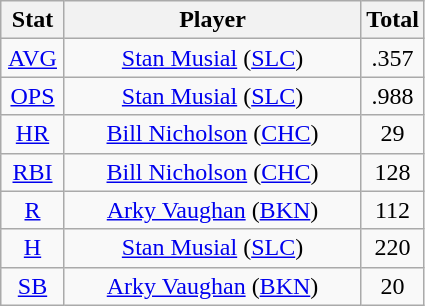<table class="wikitable" style="text-align:center;">
<tr>
<th style="width:15%;">Stat</th>
<th>Player</th>
<th style="width:15%;">Total</th>
</tr>
<tr>
<td><a href='#'>AVG</a></td>
<td><a href='#'>Stan Musial</a> (<a href='#'>SLC</a>)</td>
<td>.357</td>
</tr>
<tr>
<td><a href='#'>OPS</a></td>
<td><a href='#'>Stan Musial</a> (<a href='#'>SLC</a>)</td>
<td>.988</td>
</tr>
<tr>
<td><a href='#'>HR</a></td>
<td><a href='#'>Bill Nicholson</a> (<a href='#'>CHC</a>)</td>
<td>29</td>
</tr>
<tr>
<td><a href='#'>RBI</a></td>
<td><a href='#'>Bill Nicholson</a> (<a href='#'>CHC</a>)</td>
<td>128</td>
</tr>
<tr>
<td><a href='#'>R</a></td>
<td><a href='#'>Arky Vaughan</a> (<a href='#'>BKN</a>)</td>
<td>112</td>
</tr>
<tr>
<td><a href='#'>H</a></td>
<td><a href='#'>Stan Musial</a> (<a href='#'>SLC</a>)</td>
<td>220</td>
</tr>
<tr>
<td><a href='#'>SB</a></td>
<td><a href='#'>Arky Vaughan</a> (<a href='#'>BKN</a>)</td>
<td>20</td>
</tr>
</table>
